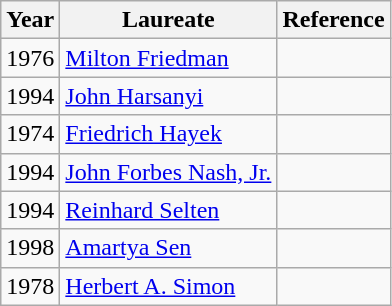<table class="wikitable sortable">
<tr>
<th>Year</th>
<th>Laureate</th>
<th>Reference</th>
</tr>
<tr>
<td>1976</td>
<td><a href='#'>Milton Friedman</a></td>
<td></td>
</tr>
<tr>
<td>1994</td>
<td><a href='#'>John Harsanyi</a></td>
<td></td>
</tr>
<tr>
<td>1974</td>
<td><a href='#'>Friedrich Hayek</a></td>
<td></td>
</tr>
<tr>
<td>1994</td>
<td><a href='#'>John Forbes Nash, Jr.</a></td>
<td></td>
</tr>
<tr>
<td>1994</td>
<td><a href='#'>Reinhard Selten</a></td>
<td></td>
</tr>
<tr>
<td>1998</td>
<td><a href='#'>Amartya Sen</a></td>
<td></td>
</tr>
<tr>
<td>1978</td>
<td><a href='#'>Herbert A. Simon</a></td>
<td></td>
</tr>
</table>
